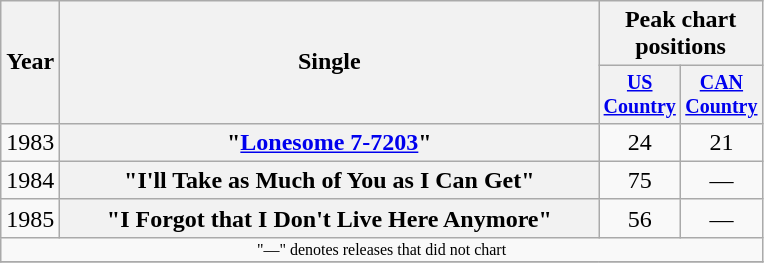<table class="wikitable plainrowheaders" style="text-align:center;">
<tr>
<th rowspan="2">Year</th>
<th rowspan="2" style="width:22em;">Single</th>
<th colspan="2">Peak chart<br>positions</th>
</tr>
<tr style="font-size:smaller;">
<th width="45"><a href='#'>US Country</a><br></th>
<th width="45"><a href='#'>CAN Country</a></th>
</tr>
<tr>
<td>1983</td>
<th scope="row">"<a href='#'>Lonesome 7-7203</a>"</th>
<td>24</td>
<td>21</td>
</tr>
<tr>
<td>1984</td>
<th scope="row">"I'll Take as Much of You as I Can Get"</th>
<td>75</td>
<td>—</td>
</tr>
<tr>
<td>1985</td>
<th scope="row">"I Forgot that I Don't Live Here Anymore"</th>
<td>56</td>
<td>—</td>
</tr>
<tr>
<td colspan="4" style="font-size:8pt">"—" denotes releases that did not chart</td>
</tr>
<tr>
</tr>
</table>
